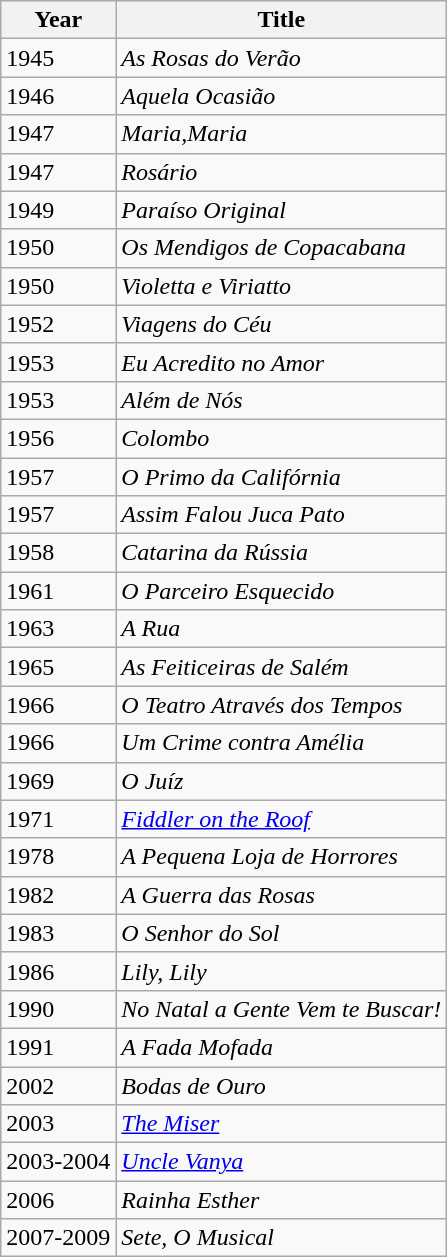<table class="wikitable">
<tr>
<th>Year</th>
<th>Title</th>
</tr>
<tr>
<td>1945</td>
<td><em>As Rosas do Verão</em></td>
</tr>
<tr>
<td>1946</td>
<td><em>Aquela Ocasião</em></td>
</tr>
<tr>
<td>1947</td>
<td><em>Maria,Maria</em></td>
</tr>
<tr>
<td>1947</td>
<td><em>Rosário</em></td>
</tr>
<tr>
<td>1949</td>
<td><em>Paraíso Original</em></td>
</tr>
<tr>
<td>1950</td>
<td><em>Os Mendigos de Copacabana</em></td>
</tr>
<tr>
<td>1950</td>
<td><em>Violetta e Viriatto</em></td>
</tr>
<tr>
<td>1952</td>
<td><em>Viagens do Céu</em></td>
</tr>
<tr>
<td>1953</td>
<td><em>Eu Acredito no Amor</em></td>
</tr>
<tr>
<td>1953</td>
<td><em>Além de Nós</em></td>
</tr>
<tr>
<td>1956</td>
<td><em>Colombo</em></td>
</tr>
<tr>
<td>1957</td>
<td><em>O Primo da Califórnia</em></td>
</tr>
<tr>
<td>1957</td>
<td><em>Assim Falou Juca Pato</em></td>
</tr>
<tr>
<td>1958</td>
<td><em>Catarina da Rússia</em></td>
</tr>
<tr>
<td>1961</td>
<td><em>O Parceiro Esquecido</em></td>
</tr>
<tr>
<td>1963</td>
<td><em>A Rua</em></td>
</tr>
<tr>
<td>1965</td>
<td><em>As Feiticeiras de Salém</em></td>
</tr>
<tr>
<td>1966</td>
<td><em>O Teatro Através dos Tempos</em></td>
</tr>
<tr>
<td>1966</td>
<td><em>Um Crime contra Amélia</em></td>
</tr>
<tr>
<td>1969</td>
<td><em>O Juíz</em></td>
</tr>
<tr>
<td>1971</td>
<td><em><a href='#'>Fiddler on the Roof</a></em></td>
</tr>
<tr>
<td>1978</td>
<td><em>A Pequena Loja de Horrores</em></td>
</tr>
<tr>
<td>1982</td>
<td><em>A Guerra das Rosas</em></td>
</tr>
<tr>
<td>1983</td>
<td><em>O Senhor do Sol</em></td>
</tr>
<tr>
<td>1986</td>
<td><em>Lily, Lily</em></td>
</tr>
<tr>
<td>1990</td>
<td><em>No Natal a Gente Vem te Buscar!</em></td>
</tr>
<tr>
<td>1991</td>
<td><em>A Fada Mofada</em></td>
</tr>
<tr>
<td>2002</td>
<td><em>Bodas de Ouro</em></td>
</tr>
<tr>
<td>2003</td>
<td><em><a href='#'>The Miser</a></em></td>
</tr>
<tr>
<td>2003-2004</td>
<td><em><a href='#'>Uncle Vanya</a></em></td>
</tr>
<tr>
<td>2006</td>
<td><em>Rainha Esther</em></td>
</tr>
<tr>
<td>2007-2009</td>
<td><em>Sete, O Musical</em></td>
</tr>
</table>
